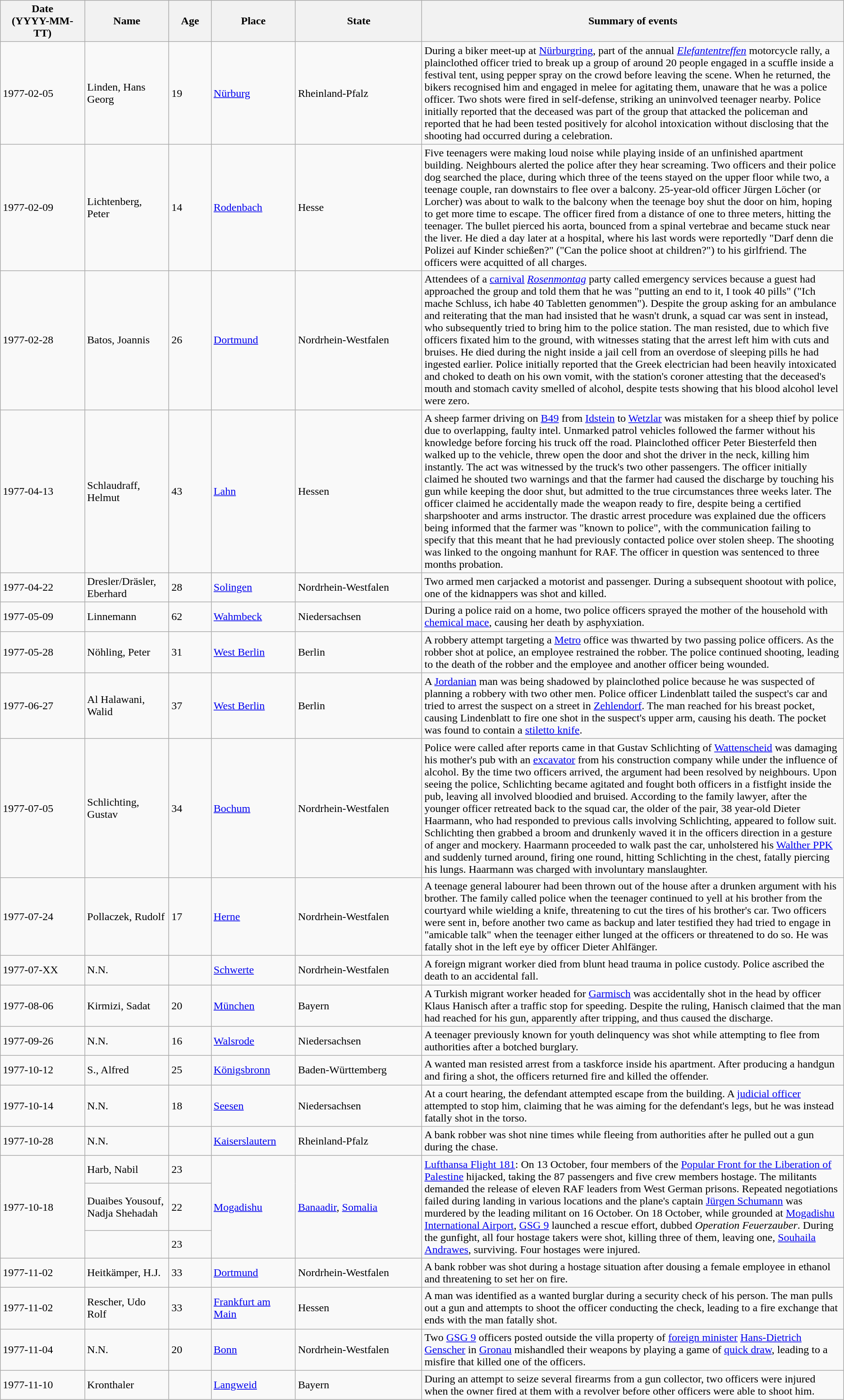<table class="wikitable sortable static-row-numbers static-row-header-text">
<tr>
<th style="width:10%;">Date<br>(YYYY-MM-TT)</th>
<th style="width:10%;">Name</th>
<th style="width:5%;">Age</th>
<th style="width:10%;">Place</th>
<th style="width:15%;">State</th>
<th style="width:50%;">Summary of events</th>
</tr>
<tr>
<td>1977-02-05</td>
<td>Linden, Hans Georg</td>
<td>19</td>
<td><a href='#'>Nürburg</a></td>
<td>Rheinland-Pfalz</td>
<td>During a biker meet-up at <a href='#'>Nürburgring</a>, part of the annual <a href='#'><em>Elefantentreffen</em></a> motorcycle rally, a plainclothed officer tried to break up a group of around 20 people engaged in a scuffle inside a festival tent, using pepper spray on the crowd before leaving the scene. When he returned, the bikers recognised him and engaged in melee for agitating them, unaware that he was a police officer. Two shots were fired in self-defense, striking an uninvolved teenager nearby. Police initially reported that the deceased was part of the group that attacked the policeman and reported that he had been tested positively for alcohol intoxication without disclosing that the shooting had occurred during a celebration.</td>
</tr>
<tr>
<td>1977-02-09</td>
<td>Lichtenberg, Peter</td>
<td>14</td>
<td><a href='#'>Rodenbach</a></td>
<td>Hesse</td>
<td>Five teenagers were making loud noise while playing inside of an unfinished apartment building. Neighbours alerted the police after they hear screaming. Two officers and their police dog searched the place, during which three of the teens stayed on the upper floor while two, a teenage couple, ran downstairs to flee over a balcony. 25-year-old officer Jürgen Löcher (or Lorcher) was about to walk to the balcony when the teenage boy shut the door on him, hoping to get more time to escape. The officer fired from a distance of one to three meters, hitting the teenager. The bullet pierced his aorta, bounced from a spinal vertebrae and became stuck near the liver. He died a day later at a hospital, where his last words were reportedly "Darf denn die Polizei auf Kinder schießen?" ("Can the police shoot at children?") to his girlfriend. The officers were acquitted of all charges.</td>
</tr>
<tr>
<td>1977-02-28</td>
<td>Batos, Joannis</td>
<td>26</td>
<td><a href='#'>Dortmund</a></td>
<td>Nordrhein-Westfalen</td>
<td>Attendees of a <a href='#'>carnival</a> <em><a href='#'>Rosenmontag</a></em> party called emergency services because a guest had approached the group and told them that he was "putting an end to it, I took 40 pills" ("Ich mache Schluss, ich habe 40 Tabletten genommen"). Despite the group asking for an ambulance and reiterating that the man had insisted that he wasn't drunk, a squad car was sent in instead, who subsequently tried to bring him to the police station. The man resisted, due to which five officers fixated him to the ground, with witnesses stating that the arrest left him with cuts and bruises. He died during the night inside a jail cell from an overdose of sleeping pills he had ingested earlier. Police initially reported that the Greek electrician had been heavily intoxicated and choked to death on his own vomit, with the station's coroner attesting that the deceased's mouth and stomach cavity smelled of alcohol, despite tests showing that his blood alcohol level were zero.</td>
</tr>
<tr>
<td>1977-04-13</td>
<td>Schlaudraff, Helmut</td>
<td>43</td>
<td><a href='#'>Lahn</a></td>
<td>Hessen</td>
<td>A sheep farmer driving on <a href='#'>B49</a> from <a href='#'>Idstein</a> to <a href='#'>Wetzlar</a> was mistaken for a sheep thief by police due to overlapping, faulty intel. Unmarked patrol vehicles followed the farmer without his knowledge before forcing his truck off the road. Plainclothed officer Peter Biesterfeld then walked up to the vehicle, threw open the door and shot the driver in the neck, killing him instantly.  The act was witnessed by the truck's two other passengers. The officer initially claimed he shouted two warnings and that the farmer had caused the discharge by touching his gun while keeping the door shut, but admitted to the true circumstances three weeks later. The officer claimed he accidentally made the weapon ready to fire, despite being a certified sharpshooter and arms instructor. The drastic arrest procedure was explained due the officers being informed that the farmer was "known to police", with the communication failing to specify that this meant that he had previously contacted police over stolen sheep. The shooting was linked to the ongoing manhunt for RAF. The officer in question was sentenced to three months probation.</td>
</tr>
<tr>
<td>1977-04-22</td>
<td>Dresler/Dräsler, Eberhard</td>
<td>28</td>
<td><a href='#'>Solingen</a></td>
<td>Nordrhein-Westfalen</td>
<td>Two armed men carjacked a motorist and passenger. During a subsequent shootout with police, one of the kidnappers was shot and killed.</td>
</tr>
<tr>
<td>1977-05-09</td>
<td>Linnemann</td>
<td>62</td>
<td><a href='#'>Wahmbeck</a></td>
<td>Niedersachsen</td>
<td>During a police raid on a home, two police officers sprayed the mother of the household with <a href='#'>chemical mace</a>, causing her death by asphyxiation.</td>
</tr>
<tr>
<td>1977-05-28</td>
<td>Nöhling, Peter</td>
<td>31</td>
<td><a href='#'>West Berlin</a></td>
<td>Berlin</td>
<td>A robbery attempt targeting a <a href='#'>Metro</a> office was thwarted by two passing police officers. As the robber shot at police, an employee restrained the robber. The police continued shooting, leading to the death of the robber and the employee and another officer being wounded.</td>
</tr>
<tr>
<td>1977-06-27</td>
<td>Al Halawani, Walid</td>
<td>37</td>
<td><a href='#'>West Berlin</a></td>
<td>Berlin</td>
<td>A <a href='#'>Jordanian</a> man was being shadowed by plainclothed police because he was suspected of planning a robbery with two other men. Police officer Lindenblatt tailed the suspect's car and tried to arrest the suspect on a street in <a href='#'>Zehlendorf</a>. The man reached for his breast pocket, causing Lindenblatt to fire one shot in the suspect's upper arm, causing his death. The pocket was found to contain a <a href='#'>stiletto knife</a>.</td>
</tr>
<tr>
<td>1977-07-05</td>
<td>Schlichting, Gustav</td>
<td>34</td>
<td><a href='#'>Bochum</a></td>
<td>Nordrhein-Westfalen</td>
<td>Police were called after reports came in that Gustav Schlichting of <a href='#'>Wattenscheid</a> was damaging his mother's pub with an <a href='#'>excavator</a> from his construction company while under the influence of alcohol. By the time two officers arrived, the argument had been resolved by neighbours. Upon seeing the police, Schlichting became agitated and fought both officers in a fistfight inside the pub, leaving all involved bloodied and bruised. According to the family lawyer, after the younger officer retreated back to the squad car, the older of the pair, 38 year-old Dieter Haarmann, who had responded to previous calls involving Schlichting, appeared to follow suit. Schlichting then grabbed a broom and drunkenly waved it in the officers direction in a gesture of anger and mockery. Haarmann proceeded to walk past the car, unholstered his <a href='#'>Walther PPK</a> and suddenly turned around, firing one round, hitting Schlichting in the chest, fatally piercing his lungs. Haarmann was charged with involuntary manslaughter.</td>
</tr>
<tr>
<td>1977-07-24</td>
<td>Pollaczek, Rudolf</td>
<td>17</td>
<td><a href='#'>Herne</a></td>
<td>Nordrhein-Westfalen</td>
<td>A teenage general labourer had been thrown out of the house after a drunken argument with his brother. The family called police when the teenager continued to yell at his brother from the courtyard while wielding a knife, threatening to cut the tires of his brother's car. Two officers were sent in, before another two came as backup and later testified they had tried to engage in "amicable talk" when the teenager either lunged at the officers or threatened to do so. He was fatally shot in the left eye by officer Dieter Ahlfänger.</td>
</tr>
<tr>
<td>1977-07-XX</td>
<td>N.N.</td>
<td></td>
<td><a href='#'>Schwerte</a></td>
<td>Nordrhein-Westfalen</td>
<td>A foreign migrant worker died from blunt head trauma in police custody. Police ascribed the death to an accidental fall.</td>
</tr>
<tr>
<td>1977-08-06</td>
<td>Kirmizi, Sadat</td>
<td>20</td>
<td><a href='#'>München</a></td>
<td>Bayern</td>
<td>A Turkish migrant worker headed for <a href='#'>Garmisch</a> was accidentally shot in the head by officer Klaus Hanisch after a traffic stop for speeding. Despite the ruling, Hanisch claimed that the man had reached for his gun, apparently after tripping, and thus caused the discharge.</td>
</tr>
<tr>
<td>1977-09-26</td>
<td>N.N.</td>
<td>16</td>
<td><a href='#'>Walsrode</a></td>
<td>Niedersachsen</td>
<td>A teenager previously known for youth delinquency was shot while attempting to flee from authorities after a botched burglary.</td>
</tr>
<tr>
<td>1977-10-12</td>
<td>S., Alfred</td>
<td>25</td>
<td><a href='#'>Königsbronn</a></td>
<td>Baden-Württemberg</td>
<td>A wanted man resisted arrest from a taskforce inside his apartment. After producing a handgun and firing a shot, the officers returned fire and killed the offender.</td>
</tr>
<tr>
<td>1977-10-14</td>
<td>N.N.</td>
<td>18</td>
<td><a href='#'>Seesen</a></td>
<td>Niedersachsen</td>
<td>At a court hearing, the defendant attempted escape from the building. A <a href='#'>judicial officer</a> attempted to stop him, claiming that he was aiming for the defendant's legs, but he was instead fatally shot in the torso.</td>
</tr>
<tr>
<td>1977-10-28</td>
<td>N.N.</td>
<td></td>
<td><a href='#'>Kaiserslautern</a></td>
<td>Rheinland-Pfalz</td>
<td>A bank robber was shot nine times while fleeing from authorities after he pulled out a gun during the chase.</td>
</tr>
<tr>
<td rowspan=3>1977-10-18</td>
<td Nabil Harb>Harb, Nabil</td>
<td>23</td>
<td rowspan=3><a href='#'>Mogadishu</a></td>
<td rowspan=3><a href='#'>Banaadir</a>, <a href='#'>Somalia</a></td>
<td rowspan="3"><a href='#'>Lufthansa Flight 181</a>: On 13 October, four members of the <a href='#'>Popular Front for the Liberation of Palestine</a> hijacked, taking the 87 passengers and five crew members hostage. The militants demanded the release of eleven RAF leaders from West German prisons. Repeated negotiations failed during landing in various locations and the plane's captain <a href='#'>Jürgen Schumann</a> was murdered by the leading militant on 16 October. On 18 October, while grounded at <a href='#'>Mogadishu International Airport</a>, <a href='#'>GSG 9</a> launched a rescue effort, dubbed <em>Operation Feuerzauber</em>. During the gunfight, all four hostage takers were shot, killing three of them, leaving one, <a href='#'>Souhaila Andrawes</a>, surviving. Four hostages were injured.</td>
</tr>
<tr>
<td Nadia Shehadah Yousuf Duaibes>Duaibes Yousouf, Nadja Shehadah</td>
<td>22</td>
</tr>
<tr>
<td></td>
<td>23</td>
</tr>
<tr>
<td>1977-11-02</td>
<td>Heitkämper, H.J.</td>
<td>33</td>
<td><a href='#'>Dortmund</a></td>
<td>Nordrhein-Westfalen</td>
<td>A bank robber was shot during a hostage situation after dousing a female employee in ethanol and threatening to set her on fire.</td>
</tr>
<tr>
<td>1977-11-02</td>
<td>Rescher, Udo Rolf</td>
<td>33</td>
<td><a href='#'>Frankfurt am Main</a></td>
<td>Hessen</td>
<td>A man was identified as a wanted burglar during a security check of his person. The man pulls out a gun and attempts to shoot the officer conducting the check, leading to a fire exchange that ends with the man fatally shot.</td>
</tr>
<tr>
<td>1977-11-04</td>
<td>N.N.</td>
<td>20</td>
<td><a href='#'>Bonn</a></td>
<td>Nordrhein-Westfalen</td>
<td>Two <a href='#'>GSG 9</a> officers posted outside the villa property of <a href='#'>foreign minister</a> <a href='#'>Hans-Dietrich Genscher</a> in <a href='#'>Gronau</a> mishandled their weapons by playing a game of <a href='#'>quick draw</a>, leading to a misfire that killed one of the officers.</td>
</tr>
<tr>
<td>1977-11-10</td>
<td>Kronthaler</td>
<td></td>
<td><a href='#'>Langweid</a></td>
<td>Bayern</td>
<td>During an attempt to seize several firearms from a gun collector, two officers were injured when the owner fired at them with a revolver before other officers were able to shoot him.</td>
</tr>
</table>
